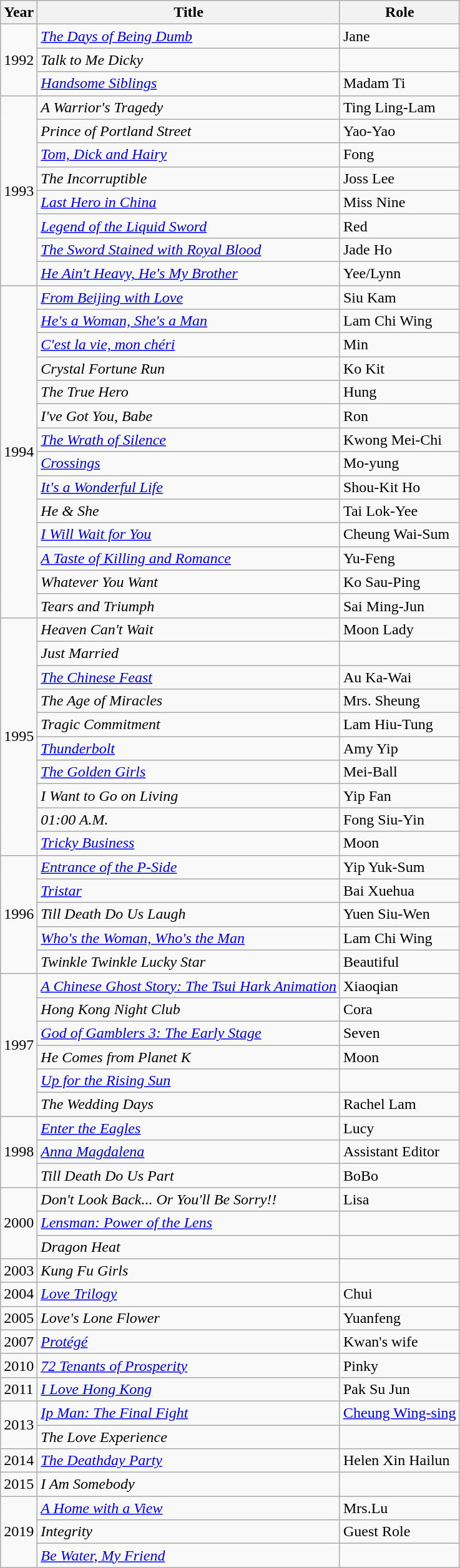<table class="wikitable">
<tr>
<th>Year</th>
<th>Title</th>
<th>Role</th>
</tr>
<tr>
<td rowspan="3">1992</td>
<td><em><a href='#'>The Days of Being Dumb</a></em></td>
<td>Jane</td>
</tr>
<tr>
<td><em>Talk to Me Dicky</em></td>
<td></td>
</tr>
<tr>
<td><em><a href='#'>Handsome Siblings</a></em></td>
<td>Madam Ti</td>
</tr>
<tr>
<td rowspan="8">1993</td>
<td><em>A Warrior's Tragedy</em></td>
<td>Ting Ling-Lam</td>
</tr>
<tr>
<td><em>Prince of Portland Street</em></td>
<td>Yao-Yao</td>
</tr>
<tr>
<td><em><a href='#'>Tom, Dick and Hairy</a></em></td>
<td>Fong</td>
</tr>
<tr>
<td><em>The Incorruptible</em></td>
<td>Joss Lee</td>
</tr>
<tr>
<td><em><a href='#'>Last Hero in China</a></em></td>
<td>Miss Nine</td>
</tr>
<tr>
<td><em><a href='#'>Legend of the Liquid Sword</a></em></td>
<td>Red</td>
</tr>
<tr>
<td><em><a href='#'>The Sword Stained with Royal Blood</a></em></td>
<td>Jade Ho</td>
</tr>
<tr>
<td><em><a href='#'>He Ain't Heavy, He's My Brother</a></em></td>
<td>Yee/Lynn</td>
</tr>
<tr>
<td rowspan="14">1994</td>
<td><em><a href='#'>From Beijing with Love</a></em></td>
<td>Siu Kam</td>
</tr>
<tr>
<td><em><a href='#'>He's a Woman, She's a Man</a></em></td>
<td>Lam Chi Wing</td>
</tr>
<tr>
<td><em><a href='#'>C'est la vie, mon chéri</a></em></td>
<td>Min</td>
</tr>
<tr>
<td><em>Crystal Fortune Run</em></td>
<td>Ko Kit</td>
</tr>
<tr>
<td><em>The True Hero</em></td>
<td>Hung</td>
</tr>
<tr>
<td><em>I've Got You, Babe</em></td>
<td>Ron</td>
</tr>
<tr>
<td><em><a href='#'>The Wrath of Silence</a></em></td>
<td>Kwong Mei-Chi</td>
</tr>
<tr>
<td><em><a href='#'>Crossings</a></em></td>
<td>Mo-yung</td>
</tr>
<tr>
<td><em><a href='#'>It's a Wonderful Life</a></em></td>
<td>Shou-Kit Ho</td>
</tr>
<tr>
<td><em>He & She</em></td>
<td>Tai Lok-Yee</td>
</tr>
<tr>
<td><em><a href='#'>I Will Wait for You</a></em></td>
<td>Cheung Wai-Sum</td>
</tr>
<tr>
<td><em><a href='#'>A Taste of Killing and Romance</a></em></td>
<td>Yu-Feng</td>
</tr>
<tr>
<td><em>Whatever You Want</em></td>
<td>Ko Sau-Ping</td>
</tr>
<tr>
<td><em>Tears and Triumph</em></td>
<td>Sai Ming-Jun</td>
</tr>
<tr>
<td rowspan="10">1995</td>
<td><em>Heaven Can't Wait</em></td>
<td>Moon Lady</td>
</tr>
<tr>
<td><em>Just Married</em></td>
<td></td>
</tr>
<tr>
<td><em><a href='#'>The Chinese Feast</a></em></td>
<td>Au Ka-Wai</td>
</tr>
<tr>
<td><em>The Age of Miracles</em></td>
<td>Mrs. Sheung</td>
</tr>
<tr>
<td><em>Tragic Commitment</em></td>
<td>Lam Hiu-Tung</td>
</tr>
<tr>
<td><em><a href='#'>Thunderbolt</a></em></td>
<td>Amy Yip</td>
</tr>
<tr>
<td><em><a href='#'>The Golden Girls</a></em></td>
<td>Mei-Ball</td>
</tr>
<tr>
<td><em>I Want to Go on Living</em></td>
<td>Yip Fan</td>
</tr>
<tr>
<td><em>01:00 A.M.</em></td>
<td>Fong Siu-Yin</td>
</tr>
<tr>
<td><em><a href='#'>Tricky Business</a></em></td>
<td>Moon</td>
</tr>
<tr>
<td rowspan="5">1996</td>
<td><em><a href='#'>Entrance of the P-Side</a></em></td>
<td>Yip Yuk-Sum</td>
</tr>
<tr>
<td><em><a href='#'>Tristar</a></em></td>
<td>Bai Xuehua</td>
</tr>
<tr>
<td><em>Till Death Do Us Laugh</em></td>
<td>Yuen Siu-Wen</td>
</tr>
<tr>
<td><em><a href='#'>Who's the Woman, Who's the Man</a></em></td>
<td>Lam Chi Wing</td>
</tr>
<tr>
<td><em>Twinkle Twinkle Lucky Star</em></td>
<td>Beautiful</td>
</tr>
<tr>
<td rowspan="6">1997</td>
<td><em><a href='#'>A Chinese Ghost Story: The Tsui Hark Animation</a></em></td>
<td>Xiaoqian</td>
</tr>
<tr>
<td><em>Hong Kong Night Club</em></td>
<td>Cora</td>
</tr>
<tr>
<td><em><a href='#'>God of Gamblers 3: The Early Stage</a></em></td>
<td>Seven</td>
</tr>
<tr>
<td><em>He Comes from Planet K</em></td>
<td>Moon</td>
</tr>
<tr>
<td><em><a href='#'>Up for the Rising Sun</a></em></td>
<td></td>
</tr>
<tr>
<td><em>The Wedding Days</em></td>
<td>Rachel Lam</td>
</tr>
<tr>
<td rowspan="3">1998</td>
<td><em><a href='#'>Enter the Eagles</a></em></td>
<td>Lucy</td>
</tr>
<tr>
<td><em><a href='#'>Anna Magdalena</a></em></td>
<td>Assistant Editor</td>
</tr>
<tr>
<td><em>Till Death Do Us Part</em></td>
<td>BoBo</td>
</tr>
<tr>
<td rowspan="3">2000</td>
<td><em>Don't Look Back... Or You'll Be Sorry!!</em></td>
<td>Lisa</td>
</tr>
<tr>
<td><em><a href='#'>Lensman: Power of the Lens</a></em></td>
<td></td>
</tr>
<tr>
<td><em>Dragon Heat</em></td>
<td></td>
</tr>
<tr>
<td>2003</td>
<td><em>Kung Fu Girls</em></td>
<td></td>
</tr>
<tr>
<td>2004</td>
<td><em><a href='#'>Love Trilogy</a></em></td>
<td>Chui</td>
</tr>
<tr>
<td>2005</td>
<td><em>Love's Lone Flower</em></td>
<td>Yuanfeng</td>
</tr>
<tr>
<td>2007</td>
<td><em><a href='#'>Protégé</a></em></td>
<td>Kwan's wife</td>
</tr>
<tr>
<td>2010</td>
<td><em><a href='#'>72 Tenants of Prosperity</a></em></td>
<td>Pinky</td>
</tr>
<tr>
<td>2011</td>
<td><em><a href='#'>I Love Hong Kong</a></em></td>
<td>Pak Su Jun</td>
</tr>
<tr>
<td rowspan=2>2013</td>
<td><em><a href='#'>Ip Man: The Final Fight</a></em></td>
<td><a href='#'>Cheung Wing-sing</a></td>
</tr>
<tr>
<td><em>The Love Experience</em></td>
<td></td>
</tr>
<tr>
<td>2014</td>
<td><em><a href='#'>The Deathday Party</a></em></td>
<td>Helen Xin Hailun</td>
</tr>
<tr>
<td>2015</td>
<td><em>I Am Somebody</em></td>
<td></td>
</tr>
<tr>
<td rowspan=3>2019</td>
<td><em><a href='#'>A Home with a View</a></em></td>
<td>Mrs.Lu</td>
</tr>
<tr>
<td><em>Integrity</em></td>
<td>Guest Role</td>
</tr>
<tr>
<td><em><a href='#'>Be Water, My Friend</a></em></td>
<td></td>
</tr>
</table>
